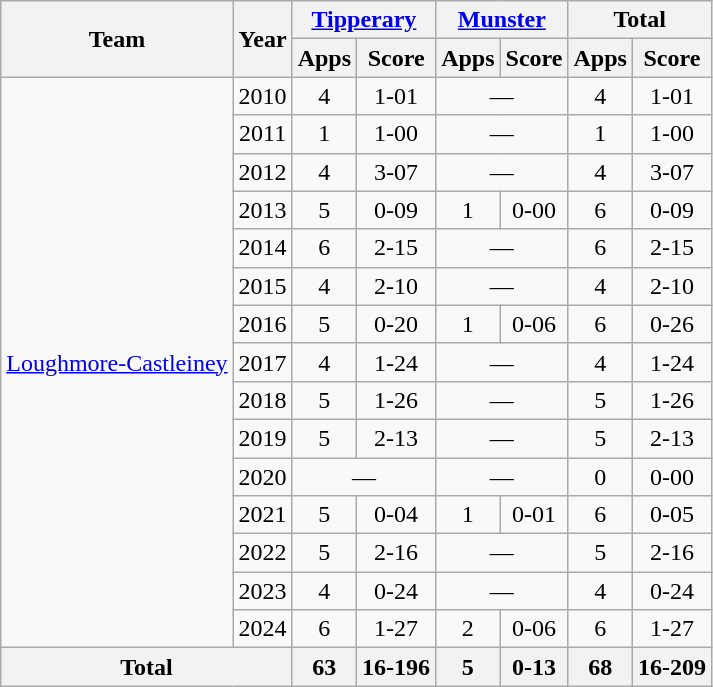<table class="wikitable" style="text-align:center">
<tr>
<th rowspan="2">Team</th>
<th rowspan="2">Year</th>
<th colspan="2"><a href='#'>Tipperary</a></th>
<th colspan="2"><a href='#'>Munster</a></th>
<th colspan="2">Total</th>
</tr>
<tr>
<th>Apps</th>
<th>Score</th>
<th>Apps</th>
<th>Score</th>
<th>Apps</th>
<th>Score</th>
</tr>
<tr>
<td rowspan="15"><a href='#'>Loughmore-Castleiney</a></td>
<td>2010</td>
<td>4</td>
<td>1-01</td>
<td colspan=2>—</td>
<td>4</td>
<td>1-01</td>
</tr>
<tr>
<td>2011</td>
<td>1</td>
<td>1-00</td>
<td colspan=2>—</td>
<td>1</td>
<td>1-00</td>
</tr>
<tr>
<td>2012</td>
<td>4</td>
<td>3-07</td>
<td colspan=2>—</td>
<td>4</td>
<td>3-07</td>
</tr>
<tr>
<td>2013</td>
<td>5</td>
<td>0-09</td>
<td>1</td>
<td>0-00</td>
<td>6</td>
<td>0-09</td>
</tr>
<tr>
<td>2014</td>
<td>6</td>
<td>2-15</td>
<td colspan=2>—</td>
<td>6</td>
<td>2-15</td>
</tr>
<tr>
<td>2015</td>
<td>4</td>
<td>2-10</td>
<td colspan=2>—</td>
<td>4</td>
<td>2-10</td>
</tr>
<tr>
<td>2016</td>
<td>5</td>
<td>0-20</td>
<td>1</td>
<td>0-06</td>
<td>6</td>
<td>0-26</td>
</tr>
<tr>
<td>2017</td>
<td>4</td>
<td>1-24</td>
<td colspan=2>—</td>
<td>4</td>
<td>1-24</td>
</tr>
<tr>
<td>2018</td>
<td>5</td>
<td>1-26</td>
<td colspan=2>—</td>
<td>5</td>
<td>1-26</td>
</tr>
<tr>
<td>2019</td>
<td>5</td>
<td>2-13</td>
<td colspan=2>—</td>
<td>5</td>
<td>2-13</td>
</tr>
<tr>
<td>2020</td>
<td colspan=2>—</td>
<td colspan=2>—</td>
<td>0</td>
<td>0-00</td>
</tr>
<tr>
<td>2021</td>
<td>5</td>
<td>0-04</td>
<td>1</td>
<td>0-01</td>
<td>6</td>
<td>0-05</td>
</tr>
<tr>
<td>2022</td>
<td>5</td>
<td>2-16</td>
<td colspan=2>—</td>
<td>5</td>
<td>2-16</td>
</tr>
<tr>
<td>2023</td>
<td>4</td>
<td>0-24</td>
<td colspan=2>—</td>
<td>4</td>
<td>0-24</td>
</tr>
<tr>
<td>2024</td>
<td>6</td>
<td>1-27</td>
<td>2</td>
<td>0-06</td>
<td>6</td>
<td>1-27</td>
</tr>
<tr>
<th colspan="2">Total</th>
<th>63</th>
<th>16-196</th>
<th>5</th>
<th>0-13</th>
<th>68</th>
<th>16-209</th>
</tr>
</table>
